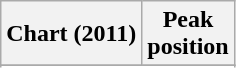<table class="wikitable">
<tr>
<th>Chart (2011)</th>
<th align="center">Peak<br>position</th>
</tr>
<tr>
</tr>
<tr>
</tr>
</table>
